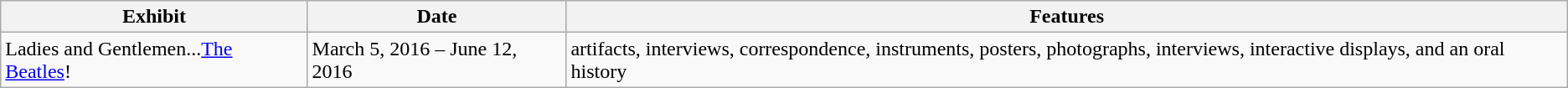<table class="wikitable">
<tr>
<th>Exhibit</th>
<th>Date</th>
<th>Features</th>
</tr>
<tr>
<td>Ladies and Gentlemen...<a href='#'>The Beatles</a>!</td>
<td>March 5, 2016 – June 12, 2016</td>
<td>artifacts, interviews, correspondence, instruments, posters, photographs, interviews, interactive displays, and an oral history</td>
</tr>
</table>
